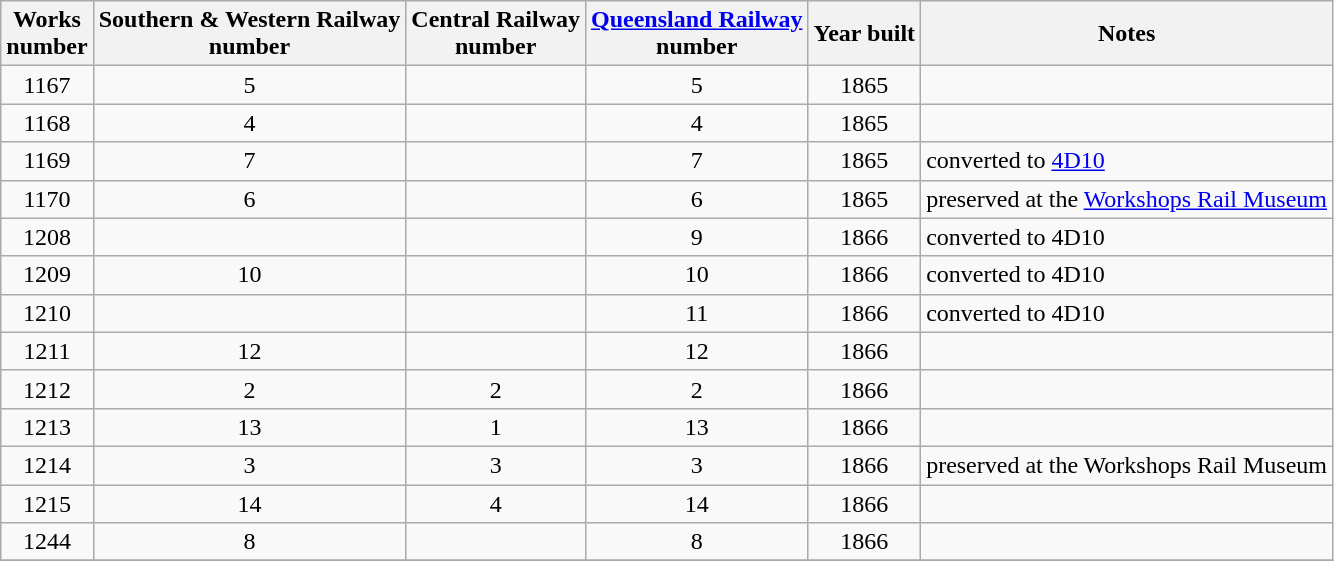<table class="wikitable sortable">
<tr>
<th>Works<br>number</th>
<th>Southern & Western Railway<br>number</th>
<th>Central Railway<br>number</th>
<th><a href='#'>Queensland Railway</a><br>number</th>
<th>Year built</th>
<th>Notes</th>
</tr>
<tr>
<td align=center>1167</td>
<td align=center>5</td>
<td align=center></td>
<td align=center>5</td>
<td align=center>1865</td>
<td></td>
</tr>
<tr>
<td align=center>1168</td>
<td align=center>4</td>
<td align=center></td>
<td align=center>4</td>
<td align=center>1865</td>
<td></td>
</tr>
<tr>
<td align=center>1169</td>
<td align=center>7</td>
<td align=center></td>
<td align=center>7</td>
<td align=center>1865</td>
<td>converted to <a href='#'>4D10</a></td>
</tr>
<tr>
<td align=center>1170</td>
<td align=center>6</td>
<td align=center></td>
<td align=center>6</td>
<td align=center>1865</td>
<td>preserved at the <a href='#'>Workshops Rail Museum</a></td>
</tr>
<tr>
<td align=center>1208</td>
<td align=center></td>
<td align=center></td>
<td align=center>9</td>
<td align=center>1866</td>
<td>converted to 4D10</td>
</tr>
<tr>
<td align=center>1209</td>
<td align=center>10</td>
<td align=center></td>
<td align=center>10</td>
<td align=center>1866</td>
<td>converted to 4D10</td>
</tr>
<tr>
<td align=center>1210</td>
<td align=center></td>
<td align=center></td>
<td align=center>11</td>
<td align=center>1866</td>
<td>converted to 4D10</td>
</tr>
<tr>
<td align=center>1211</td>
<td align=center>12</td>
<td align=center></td>
<td align=center>12</td>
<td align=center>1866</td>
<td></td>
</tr>
<tr>
<td align=center>1212</td>
<td align=center>2</td>
<td align=center>2</td>
<td align=center>2</td>
<td align=center>1866</td>
<td></td>
</tr>
<tr>
<td align=center>1213</td>
<td align=center>13</td>
<td align=center>1</td>
<td align=center>13</td>
<td align=center>1866</td>
<td></td>
</tr>
<tr>
<td align=center>1214</td>
<td align=center>3</td>
<td align=center>3</td>
<td align=center>3</td>
<td align=center>1866</td>
<td>preserved at the Workshops Rail Museum</td>
</tr>
<tr>
<td align=center>1215</td>
<td align=center>14</td>
<td align=center>4</td>
<td align=center>14</td>
<td align=center>1866</td>
<td></td>
</tr>
<tr>
<td align=center>1244</td>
<td align=center>8</td>
<td align=center></td>
<td align=center>8</td>
<td align=center>1866</td>
<td></td>
</tr>
<tr>
</tr>
</table>
